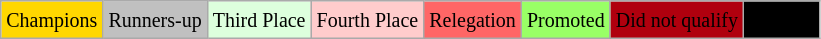<table class="wikitable">
<tr>
<td bgcolor=gold><small>Champions</small></td>
<td bgcolor=silver><small>Runners-up</small></td>
<td bgcolor="#DDFFDD"><small>Third Place</small></td>
<td bgcolor="#FFCCCC"><small>Fourth Place</small></td>
<td bgcolor="#FF6666"><small>Relegation</small></td>
<td bgcolor="#99FF66"><small>Promoted</small></td>
<td bgcolor="#Bronze"><small>Did not qualify</small></td>
<td bgcolor="#000000"><small><span>not held</span></small></td>
</tr>
</table>
